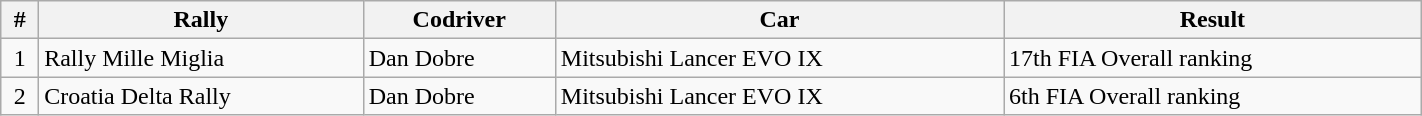<table class="wikitable" width="75%">
<tr>
<th>#</th>
<th>Rally</th>
<th>Codriver</th>
<th>Car</th>
<th>Result</th>
</tr>
<tr>
<td align="center">1</td>
<td>Rally Mille Miglia</td>
<td>Dan Dobre</td>
<td>Mitsubishi Lancer EVO IX</td>
<td>17th FIA Overall ranking</td>
</tr>
<tr>
<td align="center">2</td>
<td>Croatia Delta Rally</td>
<td>Dan Dobre</td>
<td>Mitsubishi Lancer EVO IX</td>
<td>6th FIA Overall ranking</td>
</tr>
</table>
